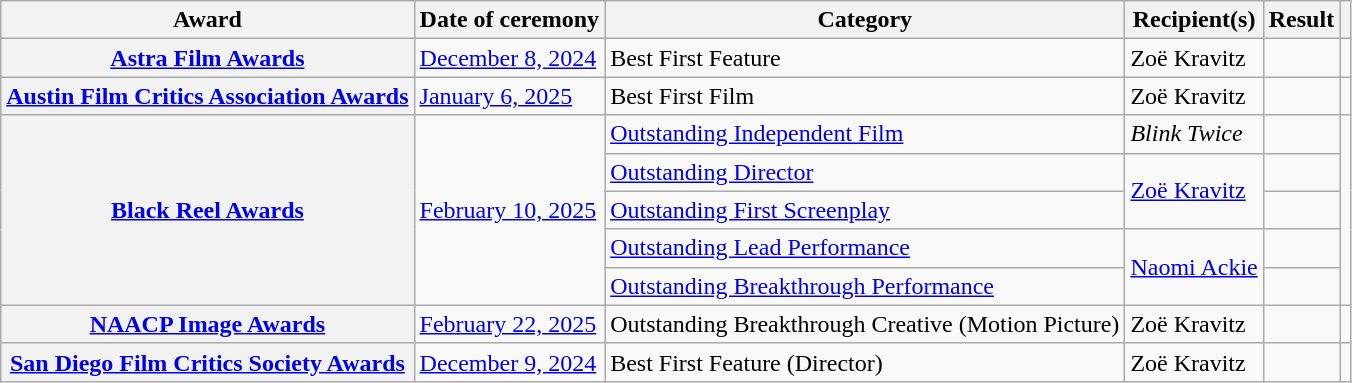<table class="wikitable sortable plainrowheaders">
<tr>
<th scope="col">Award</th>
<th scope="col">Date of ceremony</th>
<th scope="col">Category</th>
<th scope="col">Recipient(s)</th>
<th>Result</th>
<th class="unsortable" scope="col"></th>
</tr>
<tr>
<th scope="row"><a href='#'>Astra Film Awards</a></th>
<td><a href='#'>December 8, 2024</a></td>
<td>Best First Feature</td>
<td>Zoë Kravitz</td>
<td></td>
<td align="center"></td>
</tr>
<tr>
<th scope="row"><a href='#'>Austin Film Critics Association Awards</a></th>
<td><a href='#'>	January 6, 2025</a></td>
<td>Best First Film</td>
<td>Zoë Kravitz</td>
<td></td>
<td align="center"></td>
</tr>
<tr>
<th rowspan="5" scope="row"><a href='#'>Black Reel Awards</a></th>
<td rowspan="5"><a href='#'>February 10, 2025</a></td>
<td><a href='#'>Outstanding Independent Film</a></td>
<td><em>Blink Twice</em></td>
<td></td>
<td rowspan="5" align="center"></td>
</tr>
<tr>
<td><a href='#'>Outstanding Director</a></td>
<td rowspan="2"><a href='#'>Zoë Kravitz</a></td>
<td></td>
</tr>
<tr>
<td><a href='#'>Outstanding First Screenplay</a></td>
<td></td>
</tr>
<tr>
<td><a href='#'>Outstanding Lead Performance</a></td>
<td rowspan="2"><a href='#'>Naomi Ackie</a></td>
<td></td>
</tr>
<tr>
<td><a href='#'>Outstanding Breakthrough Performance</a></td>
<td></td>
</tr>
<tr>
<th scope="row"><a href='#'>NAACP Image Awards</a></th>
<td><a href='#'>February 22, 2025</a></td>
<td>Outstanding Breakthrough Creative (Motion Picture)</td>
<td>Zoë Kravitz</td>
<td></td>
<td align="center"></td>
</tr>
<tr>
<th scope="row"><a href='#'>San Diego Film Critics Society Awards</a></th>
<td><a href='#'>	December 9, 2024</a></td>
<td>Best First Feature (Director)</td>
<td>Zoë Kravitz</td>
<td></td>
<td align="center"></td>
</tr>
</table>
